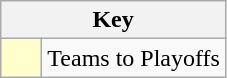<table class="wikitable" style="text-align: center;">
<tr>
<th colspan=2>Key</th>
</tr>
<tr>
<td style="background:#ffffcc; width:20px;"></td>
<td align=left>Teams to Playoffs</td>
</tr>
</table>
